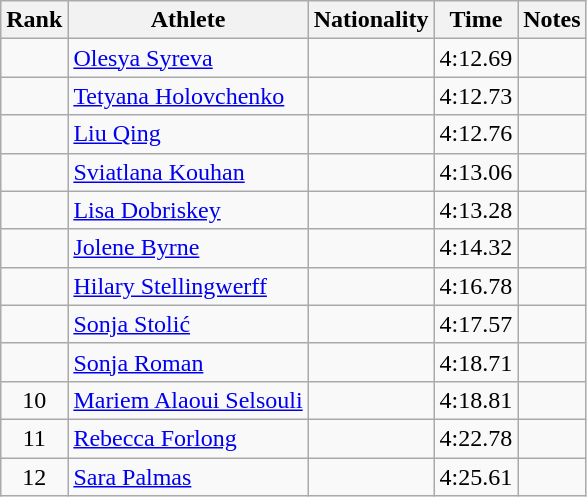<table class="wikitable sortable" style="text-align:center">
<tr>
<th>Rank</th>
<th>Athlete</th>
<th>Nationality</th>
<th>Time</th>
<th>Notes</th>
</tr>
<tr>
<td></td>
<td align="left"><a href='#'>Olesya Syreva</a></td>
<td align=left></td>
<td>4:12.69</td>
<td></td>
</tr>
<tr>
<td></td>
<td align="left"><a href='#'>Tetyana Holovchenko</a></td>
<td align=left></td>
<td>4:12.73</td>
<td></td>
</tr>
<tr>
<td></td>
<td align="left"><a href='#'>Liu Qing</a></td>
<td align=left></td>
<td>4:12.76</td>
<td></td>
</tr>
<tr>
<td></td>
<td align="left"><a href='#'>Sviatlana Kouhan</a></td>
<td align=left></td>
<td>4:13.06</td>
<td></td>
</tr>
<tr>
<td></td>
<td align="left"><a href='#'>Lisa Dobriskey</a></td>
<td align=left></td>
<td>4:13.28</td>
<td></td>
</tr>
<tr>
<td></td>
<td align="left"><a href='#'>Jolene Byrne</a></td>
<td align=left></td>
<td>4:14.32</td>
<td></td>
</tr>
<tr>
<td></td>
<td align="left"><a href='#'>Hilary Stellingwerff</a></td>
<td align=left></td>
<td>4:16.78</td>
<td></td>
</tr>
<tr>
<td></td>
<td align="left"><a href='#'>Sonja Stolić</a></td>
<td align=left></td>
<td>4:17.57</td>
<td></td>
</tr>
<tr>
<td></td>
<td align="left"><a href='#'>Sonja Roman</a></td>
<td align=left></td>
<td>4:18.71</td>
<td></td>
</tr>
<tr>
<td>10</td>
<td align="left"><a href='#'>Mariem Alaoui Selsouli</a></td>
<td align=left></td>
<td>4:18.81</td>
<td></td>
</tr>
<tr>
<td>11</td>
<td align="left"><a href='#'>Rebecca Forlong</a></td>
<td align=left></td>
<td>4:22.78</td>
<td></td>
</tr>
<tr>
<td>12</td>
<td align="left"><a href='#'>Sara Palmas</a></td>
<td align=left></td>
<td>4:25.61</td>
<td></td>
</tr>
</table>
